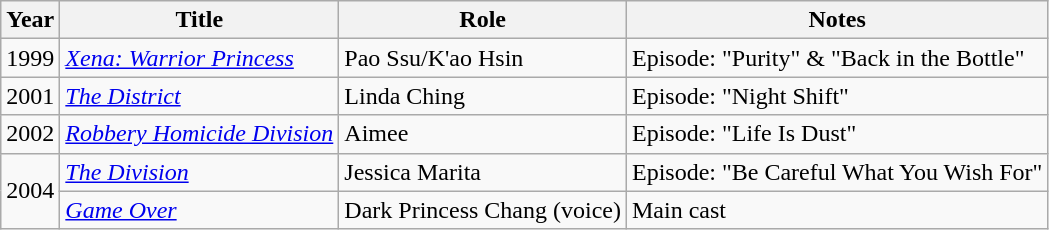<table class="wikitable sortable">
<tr>
<th>Year</th>
<th>Title</th>
<th>Role</th>
<th>Notes</th>
</tr>
<tr>
<td>1999</td>
<td><em><a href='#'>Xena: Warrior Princess</a></em></td>
<td>Pao Ssu/K'ao Hsin</td>
<td>Episode: "Purity" & "Back in the Bottle"</td>
</tr>
<tr>
<td>2001</td>
<td><em><a href='#'>The District</a></em></td>
<td>Linda Ching</td>
<td>Episode: "Night Shift"</td>
</tr>
<tr>
<td>2002</td>
<td><em><a href='#'>Robbery Homicide Division</a></em></td>
<td>Aimee</td>
<td>Episode: "Life Is Dust"</td>
</tr>
<tr>
<td rowspan="2">2004</td>
<td><em><a href='#'>The Division</a></em></td>
<td>Jessica Marita</td>
<td>Episode: "Be Careful What You Wish For"</td>
</tr>
<tr>
<td><em><a href='#'>Game Over</a></em></td>
<td>Dark Princess Chang (voice)</td>
<td>Main cast</td>
</tr>
</table>
